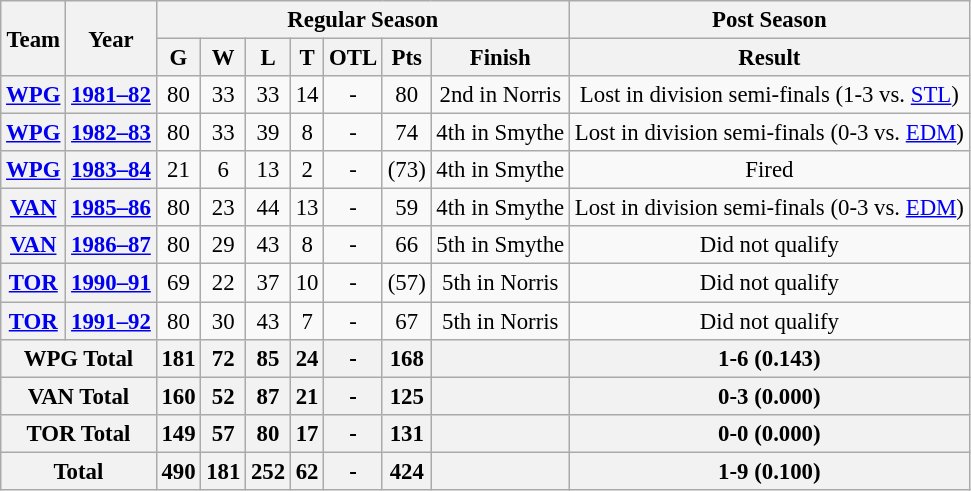<table class="wikitable" style="font-size: 95%; text-align:center;">
<tr>
<th rowspan="2">Team</th>
<th rowspan="2">Year</th>
<th colspan="7">Regular Season</th>
<th colspan="1">Post Season</th>
</tr>
<tr>
<th>G</th>
<th>W</th>
<th>L</th>
<th>T</th>
<th>OTL</th>
<th>Pts</th>
<th>Finish</th>
<th>Result</th>
</tr>
<tr>
<th><a href='#'>WPG</a></th>
<th><a href='#'>1981–82</a></th>
<td>80</td>
<td>33</td>
<td>33</td>
<td>14</td>
<td>-</td>
<td>80</td>
<td>2nd in Norris</td>
<td>Lost in division semi-finals (1-3 vs. <a href='#'>STL</a>)</td>
</tr>
<tr>
<th><a href='#'>WPG</a></th>
<th><a href='#'>1982–83</a></th>
<td>80</td>
<td>33</td>
<td>39</td>
<td>8</td>
<td>-</td>
<td>74</td>
<td>4th in Smythe</td>
<td>Lost in division semi-finals (0-3 vs. <a href='#'>EDM</a>)</td>
</tr>
<tr>
<th><a href='#'>WPG</a></th>
<th><a href='#'>1983–84</a></th>
<td>21</td>
<td>6</td>
<td>13</td>
<td>2</td>
<td>-</td>
<td>(73)</td>
<td>4th in Smythe</td>
<td>Fired</td>
</tr>
<tr>
<th><a href='#'>VAN</a></th>
<th><a href='#'>1985–86</a></th>
<td>80</td>
<td>23</td>
<td>44</td>
<td>13</td>
<td>-</td>
<td>59</td>
<td>4th in Smythe</td>
<td>Lost in division semi-finals (0-3 vs. <a href='#'>EDM</a>)</td>
</tr>
<tr>
<th><a href='#'>VAN</a></th>
<th><a href='#'>1986–87</a></th>
<td>80</td>
<td>29</td>
<td>43</td>
<td>8</td>
<td>-</td>
<td>66</td>
<td>5th in Smythe</td>
<td>Did not qualify</td>
</tr>
<tr>
<th><a href='#'>TOR</a></th>
<th><a href='#'>1990–91</a></th>
<td>69</td>
<td>22</td>
<td>37</td>
<td>10</td>
<td>-</td>
<td>(57)</td>
<td>5th in Norris</td>
<td>Did not qualify</td>
</tr>
<tr>
<th><a href='#'>TOR</a></th>
<th><a href='#'>1991–92</a></th>
<td>80</td>
<td>30</td>
<td>43</td>
<td>7</td>
<td>-</td>
<td>67</td>
<td>5th in Norris</td>
<td>Did not qualify</td>
</tr>
<tr>
<th colspan="2">WPG Total</th>
<th>181</th>
<th>72</th>
<th>85</th>
<th>24</th>
<th>-</th>
<th>168</th>
<th></th>
<th>1-6 (0.143)</th>
</tr>
<tr>
<th colspan="2">VAN Total</th>
<th>160</th>
<th>52</th>
<th>87</th>
<th>21</th>
<th>-</th>
<th>125</th>
<th></th>
<th>0-3 (0.000)</th>
</tr>
<tr>
<th colspan="2">TOR Total</th>
<th>149</th>
<th>57</th>
<th>80</th>
<th>17</th>
<th>-</th>
<th>131</th>
<th></th>
<th>0-0 (0.000)</th>
</tr>
<tr>
<th colspan="2">Total</th>
<th>490</th>
<th>181</th>
<th>252</th>
<th>62</th>
<th>-</th>
<th>424</th>
<th></th>
<th>1-9 (0.100)</th>
</tr>
</table>
